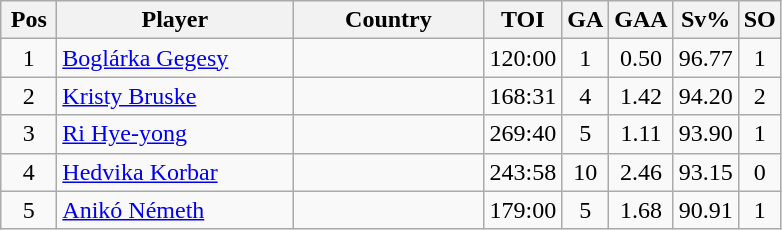<table class="wikitable sortable" style="text-align: center;">
<tr>
<th width=30>Pos</th>
<th width=150>Player</th>
<th width=120>Country</th>
<th width=20>TOI</th>
<th width=20>GA</th>
<th width=20>GAA</th>
<th width=20>Sv%</th>
<th width=20>SO</th>
</tr>
<tr>
<td>1</td>
<td align=left><a href='#'>Boglárka Gegesy</a></td>
<td align=left></td>
<td>120:00</td>
<td>1</td>
<td>0.50</td>
<td>96.77</td>
<td>1</td>
</tr>
<tr>
<td>2</td>
<td align=left><a href='#'>Kristy Bruske</a></td>
<td align=left></td>
<td>168:31</td>
<td>4</td>
<td>1.42</td>
<td>94.20</td>
<td>2</td>
</tr>
<tr>
<td>3</td>
<td align=left><a href='#'>Ri Hye-yong</a></td>
<td align=left></td>
<td>269:40</td>
<td>5</td>
<td>1.11</td>
<td>93.90</td>
<td>1</td>
</tr>
<tr>
<td>4</td>
<td align=left><a href='#'>Hedvika Korbar</a></td>
<td align=left></td>
<td>243:58</td>
<td>10</td>
<td>2.46</td>
<td>93.15</td>
<td>0</td>
</tr>
<tr>
<td>5</td>
<td align=left><a href='#'>Anikó Németh</a></td>
<td align=left></td>
<td>179:00</td>
<td>5</td>
<td>1.68</td>
<td>90.91</td>
<td>1</td>
</tr>
</table>
